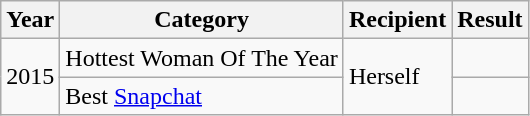<table class="wikitable">
<tr>
<th>Year</th>
<th>Category</th>
<th>Recipient</th>
<th>Result</th>
</tr>
<tr>
<td rowspan=2>2015</td>
<td>Hottest Woman Of The Year</td>
<td rowspan=2>Herself</td>
<td></td>
</tr>
<tr>
<td>Best <a href='#'>Snapchat</a></td>
<td></td>
</tr>
</table>
